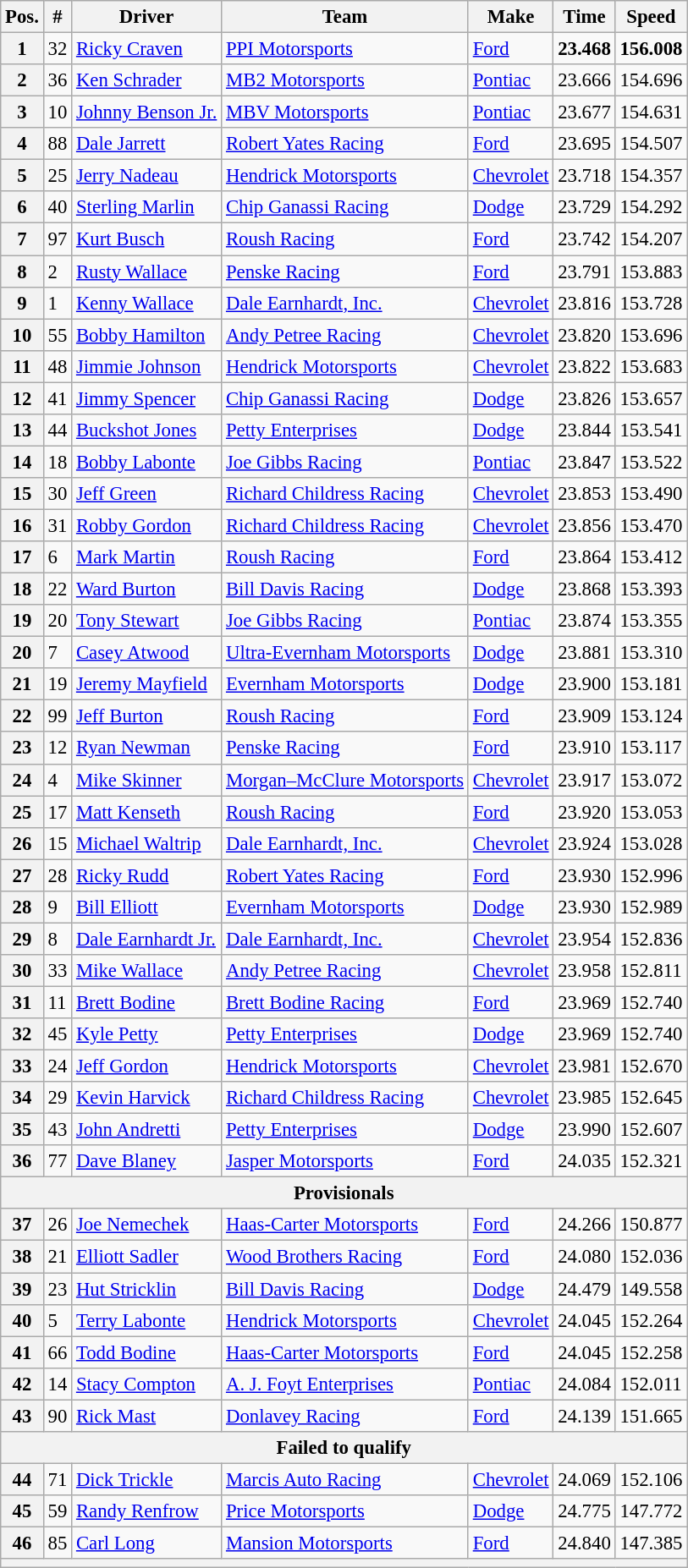<table class="wikitable" style="font-size:95%">
<tr>
<th>Pos.</th>
<th>#</th>
<th>Driver</th>
<th>Team</th>
<th>Make</th>
<th>Time</th>
<th>Speed</th>
</tr>
<tr>
<th>1</th>
<td>32</td>
<td><a href='#'>Ricky Craven</a></td>
<td><a href='#'>PPI Motorsports</a></td>
<td><a href='#'>Ford</a></td>
<td><strong>23.468</strong></td>
<td><strong>156.008</strong></td>
</tr>
<tr>
<th>2</th>
<td>36</td>
<td><a href='#'>Ken Schrader</a></td>
<td><a href='#'>MB2 Motorsports</a></td>
<td><a href='#'>Pontiac</a></td>
<td>23.666</td>
<td>154.696</td>
</tr>
<tr>
<th>3</th>
<td>10</td>
<td><a href='#'>Johnny Benson Jr.</a></td>
<td><a href='#'>MBV Motorsports</a></td>
<td><a href='#'>Pontiac</a></td>
<td>23.677</td>
<td>154.631</td>
</tr>
<tr>
<th>4</th>
<td>88</td>
<td><a href='#'>Dale Jarrett</a></td>
<td><a href='#'>Robert Yates Racing</a></td>
<td><a href='#'>Ford</a></td>
<td>23.695</td>
<td>154.507</td>
</tr>
<tr>
<th>5</th>
<td>25</td>
<td><a href='#'>Jerry Nadeau</a></td>
<td><a href='#'>Hendrick Motorsports</a></td>
<td><a href='#'>Chevrolet</a></td>
<td>23.718</td>
<td>154.357</td>
</tr>
<tr>
<th>6</th>
<td>40</td>
<td><a href='#'>Sterling Marlin</a></td>
<td><a href='#'>Chip Ganassi Racing</a></td>
<td><a href='#'>Dodge</a></td>
<td>23.729</td>
<td>154.292</td>
</tr>
<tr>
<th>7</th>
<td>97</td>
<td><a href='#'>Kurt Busch</a></td>
<td><a href='#'>Roush Racing</a></td>
<td><a href='#'>Ford</a></td>
<td>23.742</td>
<td>154.207</td>
</tr>
<tr>
<th>8</th>
<td>2</td>
<td><a href='#'>Rusty Wallace</a></td>
<td><a href='#'>Penske Racing</a></td>
<td><a href='#'>Ford</a></td>
<td>23.791</td>
<td>153.883</td>
</tr>
<tr>
<th>9</th>
<td>1</td>
<td><a href='#'>Kenny Wallace</a></td>
<td><a href='#'>Dale Earnhardt, Inc.</a></td>
<td><a href='#'>Chevrolet</a></td>
<td>23.816</td>
<td>153.728</td>
</tr>
<tr>
<th>10</th>
<td>55</td>
<td><a href='#'>Bobby Hamilton</a></td>
<td><a href='#'>Andy Petree Racing</a></td>
<td><a href='#'>Chevrolet</a></td>
<td>23.820</td>
<td>153.696</td>
</tr>
<tr>
<th>11</th>
<td>48</td>
<td><a href='#'>Jimmie Johnson</a></td>
<td><a href='#'>Hendrick Motorsports</a></td>
<td><a href='#'>Chevrolet</a></td>
<td>23.822</td>
<td>153.683</td>
</tr>
<tr>
<th>12</th>
<td>41</td>
<td><a href='#'>Jimmy Spencer</a></td>
<td><a href='#'>Chip Ganassi Racing</a></td>
<td><a href='#'>Dodge</a></td>
<td>23.826</td>
<td>153.657</td>
</tr>
<tr>
<th>13</th>
<td>44</td>
<td><a href='#'>Buckshot Jones</a></td>
<td><a href='#'>Petty Enterprises</a></td>
<td><a href='#'>Dodge</a></td>
<td>23.844</td>
<td>153.541</td>
</tr>
<tr>
<th>14</th>
<td>18</td>
<td><a href='#'>Bobby Labonte</a></td>
<td><a href='#'>Joe Gibbs Racing</a></td>
<td><a href='#'>Pontiac</a></td>
<td>23.847</td>
<td>153.522</td>
</tr>
<tr>
<th>15</th>
<td>30</td>
<td><a href='#'>Jeff Green</a></td>
<td><a href='#'>Richard Childress Racing</a></td>
<td><a href='#'>Chevrolet</a></td>
<td>23.853</td>
<td>153.490</td>
</tr>
<tr>
<th>16</th>
<td>31</td>
<td><a href='#'>Robby Gordon</a></td>
<td><a href='#'>Richard Childress Racing</a></td>
<td><a href='#'>Chevrolet</a></td>
<td>23.856</td>
<td>153.470</td>
</tr>
<tr>
<th>17</th>
<td>6</td>
<td><a href='#'>Mark Martin</a></td>
<td><a href='#'>Roush Racing</a></td>
<td><a href='#'>Ford</a></td>
<td>23.864</td>
<td>153.412</td>
</tr>
<tr>
<th>18</th>
<td>22</td>
<td><a href='#'>Ward Burton</a></td>
<td><a href='#'>Bill Davis Racing</a></td>
<td><a href='#'>Dodge</a></td>
<td>23.868</td>
<td>153.393</td>
</tr>
<tr>
<th>19</th>
<td>20</td>
<td><a href='#'>Tony Stewart</a></td>
<td><a href='#'>Joe Gibbs Racing</a></td>
<td><a href='#'>Pontiac</a></td>
<td>23.874</td>
<td>153.355</td>
</tr>
<tr>
<th>20</th>
<td>7</td>
<td><a href='#'>Casey Atwood</a></td>
<td><a href='#'>Ultra-Evernham Motorsports</a></td>
<td><a href='#'>Dodge</a></td>
<td>23.881</td>
<td>153.310</td>
</tr>
<tr>
<th>21</th>
<td>19</td>
<td><a href='#'>Jeremy Mayfield</a></td>
<td><a href='#'>Evernham Motorsports</a></td>
<td><a href='#'>Dodge</a></td>
<td>23.900</td>
<td>153.181</td>
</tr>
<tr>
<th>22</th>
<td>99</td>
<td><a href='#'>Jeff Burton</a></td>
<td><a href='#'>Roush Racing</a></td>
<td><a href='#'>Ford</a></td>
<td>23.909</td>
<td>153.124</td>
</tr>
<tr>
<th>23</th>
<td>12</td>
<td><a href='#'>Ryan Newman</a></td>
<td><a href='#'>Penske Racing</a></td>
<td><a href='#'>Ford</a></td>
<td>23.910</td>
<td>153.117</td>
</tr>
<tr>
<th>24</th>
<td>4</td>
<td><a href='#'>Mike Skinner</a></td>
<td><a href='#'>Morgan–McClure Motorsports</a></td>
<td><a href='#'>Chevrolet</a></td>
<td>23.917</td>
<td>153.072</td>
</tr>
<tr>
<th>25</th>
<td>17</td>
<td><a href='#'>Matt Kenseth</a></td>
<td><a href='#'>Roush Racing</a></td>
<td><a href='#'>Ford</a></td>
<td>23.920</td>
<td>153.053</td>
</tr>
<tr>
<th>26</th>
<td>15</td>
<td><a href='#'>Michael Waltrip</a></td>
<td><a href='#'>Dale Earnhardt, Inc.</a></td>
<td><a href='#'>Chevrolet</a></td>
<td>23.924</td>
<td>153.028</td>
</tr>
<tr>
<th>27</th>
<td>28</td>
<td><a href='#'>Ricky Rudd</a></td>
<td><a href='#'>Robert Yates Racing</a></td>
<td><a href='#'>Ford</a></td>
<td>23.930</td>
<td>152.996</td>
</tr>
<tr>
<th>28</th>
<td>9</td>
<td><a href='#'>Bill Elliott</a></td>
<td><a href='#'>Evernham Motorsports</a></td>
<td><a href='#'>Dodge</a></td>
<td>23.930</td>
<td>152.989</td>
</tr>
<tr>
<th>29</th>
<td>8</td>
<td><a href='#'>Dale Earnhardt Jr.</a></td>
<td><a href='#'>Dale Earnhardt, Inc.</a></td>
<td><a href='#'>Chevrolet</a></td>
<td>23.954</td>
<td>152.836</td>
</tr>
<tr>
<th>30</th>
<td>33</td>
<td><a href='#'>Mike Wallace</a></td>
<td><a href='#'>Andy Petree Racing</a></td>
<td><a href='#'>Chevrolet</a></td>
<td>23.958</td>
<td>152.811</td>
</tr>
<tr>
<th>31</th>
<td>11</td>
<td><a href='#'>Brett Bodine</a></td>
<td><a href='#'>Brett Bodine Racing</a></td>
<td><a href='#'>Ford</a></td>
<td>23.969</td>
<td>152.740</td>
</tr>
<tr>
<th>32</th>
<td>45</td>
<td><a href='#'>Kyle Petty</a></td>
<td><a href='#'>Petty Enterprises</a></td>
<td><a href='#'>Dodge</a></td>
<td>23.969</td>
<td>152.740</td>
</tr>
<tr>
<th>33</th>
<td>24</td>
<td><a href='#'>Jeff Gordon</a></td>
<td><a href='#'>Hendrick Motorsports</a></td>
<td><a href='#'>Chevrolet</a></td>
<td>23.981</td>
<td>152.670</td>
</tr>
<tr>
<th>34</th>
<td>29</td>
<td><a href='#'>Kevin Harvick</a></td>
<td><a href='#'>Richard Childress Racing</a></td>
<td><a href='#'>Chevrolet</a></td>
<td>23.985</td>
<td>152.645</td>
</tr>
<tr>
<th>35</th>
<td>43</td>
<td><a href='#'>John Andretti</a></td>
<td><a href='#'>Petty Enterprises</a></td>
<td><a href='#'>Dodge</a></td>
<td>23.990</td>
<td>152.607</td>
</tr>
<tr>
<th>36</th>
<td>77</td>
<td><a href='#'>Dave Blaney</a></td>
<td><a href='#'>Jasper Motorsports</a></td>
<td><a href='#'>Ford</a></td>
<td>24.035</td>
<td>152.321</td>
</tr>
<tr>
<th colspan="7">Provisionals</th>
</tr>
<tr>
<th>37</th>
<td>26</td>
<td><a href='#'>Joe Nemechek</a></td>
<td><a href='#'>Haas-Carter Motorsports</a></td>
<td><a href='#'>Ford</a></td>
<td>24.266</td>
<td>150.877</td>
</tr>
<tr>
<th>38</th>
<td>21</td>
<td><a href='#'>Elliott Sadler</a></td>
<td><a href='#'>Wood Brothers Racing</a></td>
<td><a href='#'>Ford</a></td>
<td>24.080</td>
<td>152.036</td>
</tr>
<tr>
<th>39</th>
<td>23</td>
<td><a href='#'>Hut Stricklin</a></td>
<td><a href='#'>Bill Davis Racing</a></td>
<td><a href='#'>Dodge</a></td>
<td>24.479</td>
<td>149.558</td>
</tr>
<tr>
<th>40</th>
<td>5</td>
<td><a href='#'>Terry Labonte</a></td>
<td><a href='#'>Hendrick Motorsports</a></td>
<td><a href='#'>Chevrolet</a></td>
<td>24.045</td>
<td>152.264</td>
</tr>
<tr>
<th>41</th>
<td>66</td>
<td><a href='#'>Todd Bodine</a></td>
<td><a href='#'>Haas-Carter Motorsports</a></td>
<td><a href='#'>Ford</a></td>
<td>24.045</td>
<td>152.258</td>
</tr>
<tr>
<th>42</th>
<td>14</td>
<td><a href='#'>Stacy Compton</a></td>
<td><a href='#'>A. J. Foyt Enterprises</a></td>
<td><a href='#'>Pontiac</a></td>
<td>24.084</td>
<td>152.011</td>
</tr>
<tr>
<th>43</th>
<td>90</td>
<td><a href='#'>Rick Mast</a></td>
<td><a href='#'>Donlavey Racing</a></td>
<td><a href='#'>Ford</a></td>
<td>24.139</td>
<td>151.665</td>
</tr>
<tr>
<th colspan="7">Failed to qualify</th>
</tr>
<tr>
<th>44</th>
<td>71</td>
<td><a href='#'>Dick Trickle</a></td>
<td><a href='#'>Marcis Auto Racing</a></td>
<td><a href='#'>Chevrolet</a></td>
<td>24.069</td>
<td>152.106</td>
</tr>
<tr>
<th>45</th>
<td>59</td>
<td><a href='#'>Randy Renfrow</a></td>
<td><a href='#'>Price Motorsports</a></td>
<td><a href='#'>Dodge</a></td>
<td>24.775</td>
<td>147.772</td>
</tr>
<tr>
<th>46</th>
<td>85</td>
<td><a href='#'>Carl Long</a></td>
<td><a href='#'>Mansion Motorsports</a></td>
<td><a href='#'>Ford</a></td>
<td>24.840</td>
<td>147.385</td>
</tr>
<tr>
<th colspan="7"></th>
</tr>
</table>
